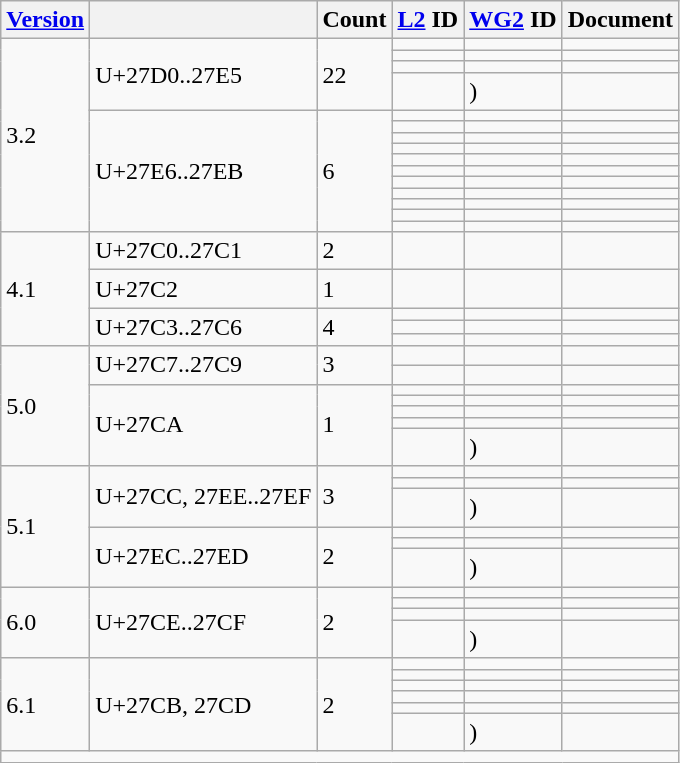<table class="wikitable collapsible sticky-header">
<tr>
<th><a href='#'>Version</a></th>
<th></th>
<th>Count</th>
<th><a href='#'>L2</a> ID</th>
<th><a href='#'>WG2</a> ID</th>
<th>Document</th>
</tr>
<tr>
<td rowspan="15">3.2</td>
<td rowspan="4">U+27D0..27E5</td>
<td rowspan="4">22</td>
<td></td>
<td></td>
<td></td>
</tr>
<tr>
<td></td>
<td></td>
<td></td>
</tr>
<tr>
<td></td>
<td></td>
<td></td>
</tr>
<tr>
<td></td>
<td> )</td>
<td></td>
</tr>
<tr>
<td rowspan="11">U+27E6..27EB</td>
<td rowspan="11">6</td>
<td></td>
<td></td>
<td></td>
</tr>
<tr>
<td></td>
<td></td>
<td></td>
</tr>
<tr>
<td></td>
<td></td>
<td></td>
</tr>
<tr>
<td></td>
<td></td>
<td></td>
</tr>
<tr>
<td></td>
<td></td>
<td></td>
</tr>
<tr>
<td></td>
<td></td>
<td></td>
</tr>
<tr>
<td></td>
<td></td>
<td></td>
</tr>
<tr>
<td></td>
<td></td>
<td></td>
</tr>
<tr>
<td></td>
<td></td>
<td></td>
</tr>
<tr>
<td></td>
<td></td>
<td></td>
</tr>
<tr>
<td></td>
<td></td>
<td></td>
</tr>
<tr>
<td rowspan="5">4.1</td>
<td>U+27C0..27C1</td>
<td>2</td>
<td></td>
<td></td>
<td></td>
</tr>
<tr>
<td>U+27C2</td>
<td>1</td>
<td></td>
<td></td>
<td></td>
</tr>
<tr>
<td rowspan="3">U+27C3..27C6</td>
<td rowspan="3">4</td>
<td></td>
<td></td>
<td></td>
</tr>
<tr>
<td></td>
<td></td>
<td></td>
</tr>
<tr>
<td></td>
<td></td>
<td></td>
</tr>
<tr>
<td rowspan="7">5.0</td>
<td rowspan="2">U+27C7..27C9</td>
<td rowspan="2">3</td>
<td></td>
<td></td>
<td></td>
</tr>
<tr>
<td></td>
<td></td>
<td></td>
</tr>
<tr>
<td rowspan="5">U+27CA</td>
<td rowspan="5">1</td>
<td></td>
<td></td>
<td></td>
</tr>
<tr>
<td></td>
<td></td>
<td></td>
</tr>
<tr>
<td></td>
<td></td>
<td></td>
</tr>
<tr>
<td></td>
<td></td>
<td></td>
</tr>
<tr>
<td></td>
<td> )</td>
<td></td>
</tr>
<tr>
<td rowspan="6">5.1</td>
<td rowspan="3">U+27CC, 27EE..27EF</td>
<td rowspan="3">3</td>
<td></td>
<td></td>
<td></td>
</tr>
<tr>
<td></td>
<td></td>
<td></td>
</tr>
<tr>
<td></td>
<td> )</td>
<td></td>
</tr>
<tr>
<td rowspan="3">U+27EC..27ED</td>
<td rowspan="3">2</td>
<td></td>
<td></td>
<td></td>
</tr>
<tr>
<td></td>
<td></td>
<td></td>
</tr>
<tr>
<td></td>
<td> )</td>
<td></td>
</tr>
<tr>
<td rowspan="4">6.0</td>
<td rowspan="4">U+27CE..27CF</td>
<td rowspan="4">2</td>
<td></td>
<td></td>
<td></td>
</tr>
<tr>
<td></td>
<td></td>
<td></td>
</tr>
<tr>
<td></td>
<td></td>
<td></td>
</tr>
<tr>
<td></td>
<td> )</td>
<td></td>
</tr>
<tr>
<td rowspan="6">6.1</td>
<td rowspan="6">U+27CB, 27CD</td>
<td rowspan="6">2</td>
<td></td>
<td></td>
<td></td>
</tr>
<tr>
<td></td>
<td></td>
<td></td>
</tr>
<tr>
<td></td>
<td></td>
<td></td>
</tr>
<tr>
<td></td>
<td></td>
<td></td>
</tr>
<tr>
<td></td>
<td></td>
<td></td>
</tr>
<tr>
<td></td>
<td> )</td>
<td></td>
</tr>
<tr class="sortbottom">
<td colspan="6"></td>
</tr>
</table>
